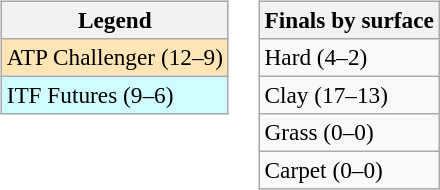<table>
<tr valign=top>
<td><br><table class=wikitable style=font-size:97%>
<tr>
<th>Legend</th>
</tr>
<tr bgcolor=moccasin>
<td>ATP Challenger (12–9)</td>
</tr>
<tr bgcolor=cffcff>
<td>ITF Futures (9–6)</td>
</tr>
</table>
</td>
<td><br><table class=wikitable style=font-size:97%>
<tr>
<th>Finals by surface</th>
</tr>
<tr>
<td>Hard (4–2)</td>
</tr>
<tr>
<td>Clay (17–13)</td>
</tr>
<tr>
<td>Grass (0–0)</td>
</tr>
<tr>
<td>Carpet (0–0)</td>
</tr>
</table>
</td>
</tr>
</table>
